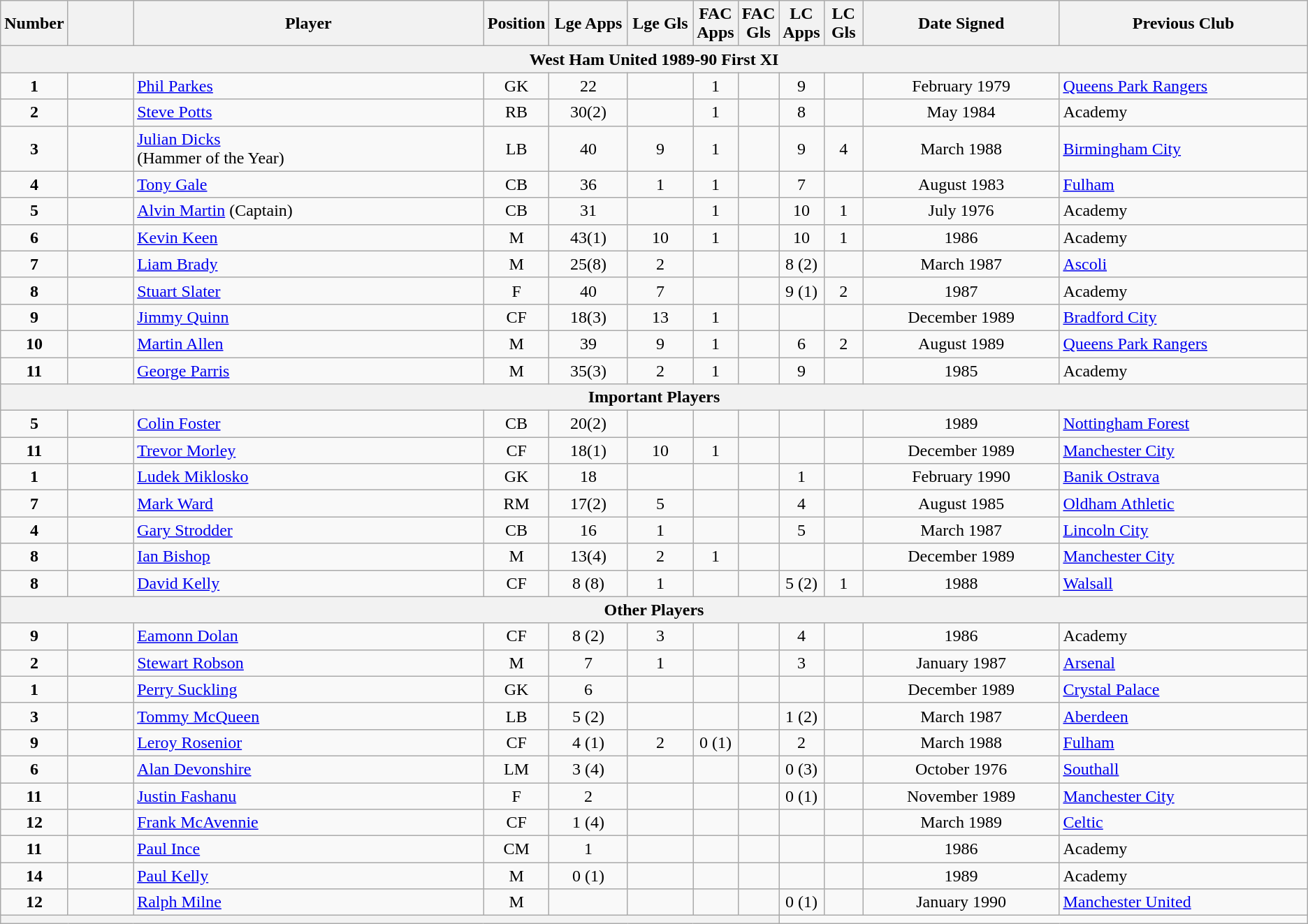<table class="wikitable">
<tr>
<th width=5%>Number</th>
<th width=5%></th>
<th !width=9%>Player</th>
<th width=4%>Position</th>
<th width=6%>Lge Apps</th>
<th width=5%>Lge Gls</th>
<th width=3%>FAC Apps</th>
<th width=3%>FAC Gls</th>
<th width=3%>LC Apps</th>
<th width=3%>LC Gls</th>
<th width=15%>Date Signed</th>
<th width=19%>Previous Club</th>
</tr>
<tr>
<th colspan="12">West Ham United 1989-90 First XI</th>
</tr>
<tr>
<td align=center><strong>1</strong></td>
<td align=center></td>
<td><a href='#'>Phil Parkes</a></td>
<td align=center>GK</td>
<td align=center>22</td>
<td align=center></td>
<td align=center>1</td>
<td align=center></td>
<td align=center>9</td>
<td align=center></td>
<td align=center>February 1979</td>
<td><a href='#'>Queens Park Rangers</a></td>
</tr>
<tr>
<td align=center><strong>2</strong></td>
<td align=center></td>
<td><a href='#'>Steve Potts</a></td>
<td align=center>RB</td>
<td align=center>30(2)</td>
<td align=center></td>
<td align=center>1</td>
<td align=center></td>
<td align=center>8</td>
<td align=center></td>
<td align=center>May 1984</td>
<td>Academy</td>
</tr>
<tr>
<td align=center><strong>3</strong></td>
<td align=center></td>
<td><a href='#'>Julian Dicks</a> <br> (Hammer of the Year)</td>
<td align=center>LB</td>
<td align=center>40</td>
<td align=center>9</td>
<td align=center>1</td>
<td align=center></td>
<td align=center>9</td>
<td align=center>4</td>
<td align=center>March 1988</td>
<td><a href='#'>Birmingham City</a></td>
</tr>
<tr>
<td align=center><strong>4</strong></td>
<td align=center></td>
<td><a href='#'>Tony Gale</a></td>
<td align=center>CB</td>
<td align=center>36</td>
<td align=center>1</td>
<td align=center>1</td>
<td align=center></td>
<td align=center>7</td>
<td align=center></td>
<td align=center>August 1983</td>
<td><a href='#'>Fulham</a></td>
</tr>
<tr>
<td align=center><strong>5</strong></td>
<td align=center></td>
<td><a href='#'>Alvin Martin</a> (Captain)</td>
<td align=center>CB</td>
<td align=center>31</td>
<td align=center></td>
<td align=center>1</td>
<td align=center></td>
<td align=center>10</td>
<td align=center>1</td>
<td align=center>July 1976</td>
<td>Academy</td>
</tr>
<tr>
<td align=center><strong>6</strong></td>
<td align=center></td>
<td><a href='#'>Kevin Keen</a></td>
<td align=center>M</td>
<td align=center>43(1)</td>
<td align=center>10</td>
<td align=center>1</td>
<td align=center></td>
<td align=center>10</td>
<td align=center>1</td>
<td align=center>1986</td>
<td>Academy</td>
</tr>
<tr>
<td align=center><strong>7</strong></td>
<td align=center></td>
<td><a href='#'>Liam Brady</a></td>
<td align=center>M</td>
<td align=center>25(8)</td>
<td align=center>2</td>
<td align=center></td>
<td align=center></td>
<td align=center>8 (2)</td>
<td align=center></td>
<td align=center>March 1987</td>
<td><a href='#'>Ascoli</a></td>
</tr>
<tr>
<td align=center><strong>8</strong></td>
<td align=center></td>
<td><a href='#'>Stuart Slater</a></td>
<td align=center>F</td>
<td align=center>40</td>
<td align=center>7</td>
<td align=center></td>
<td align=center></td>
<td align=center>9 (1)</td>
<td align=center>2</td>
<td align=center>1987</td>
<td>Academy</td>
</tr>
<tr>
<td align=center><strong>9</strong></td>
<td align=center></td>
<td><a href='#'>Jimmy Quinn</a></td>
<td align=center>CF</td>
<td align=center>18(3)</td>
<td align=center>13</td>
<td align=center>1</td>
<td align=center></td>
<td align=center></td>
<td align=center></td>
<td align=center>December 1989</td>
<td><a href='#'>Bradford City</a></td>
</tr>
<tr>
<td align=center><strong>10</strong></td>
<td align=center></td>
<td><a href='#'>Martin Allen</a></td>
<td align=center>M</td>
<td align=center>39</td>
<td align=center>9</td>
<td align=center>1</td>
<td align=center></td>
<td align=center>6</td>
<td align=center>2</td>
<td align=center>August 1989</td>
<td><a href='#'>Queens Park Rangers</a></td>
</tr>
<tr>
<td align=center><strong>11</strong></td>
<td align=center></td>
<td><a href='#'>George Parris</a></td>
<td align=center>M</td>
<td align=center>35(3)</td>
<td align=center>2</td>
<td align=center>1</td>
<td align=center></td>
<td align=center>9</td>
<td align=center></td>
<td align=center>1985</td>
<td>Academy</td>
</tr>
<tr>
<th colspan="12">Important Players</th>
</tr>
<tr>
<td align=center><strong>5</strong></td>
<td align=center></td>
<td><a href='#'>Colin Foster</a></td>
<td align=center>CB</td>
<td align=center>20(2)</td>
<td align=center></td>
<td align=center></td>
<td align=center></td>
<td align=center></td>
<td align=center></td>
<td align=center>1989</td>
<td><a href='#'>Nottingham Forest</a></td>
</tr>
<tr>
<td align=center><strong>11</strong></td>
<td align=center></td>
<td><a href='#'>Trevor Morley</a></td>
<td align=center>CF</td>
<td align=center>18(1)</td>
<td align=center>10</td>
<td align=center>1</td>
<td align=center></td>
<td align=center></td>
<td align=center></td>
<td align=center>December 1989</td>
<td><a href='#'>Manchester City</a></td>
</tr>
<tr>
<td align=center><strong>1</strong></td>
<td align=center></td>
<td><a href='#'>Ludek Miklosko</a></td>
<td align=center>GK</td>
<td align=center>18</td>
<td align=center></td>
<td align=center></td>
<td align=center></td>
<td align=center>1</td>
<td align=center></td>
<td align=center>February 1990</td>
<td><a href='#'>Banik Ostrava</a></td>
</tr>
<tr>
<td align=center><strong>7</strong></td>
<td align=center></td>
<td><a href='#'>Mark Ward</a></td>
<td align=center>RM</td>
<td align=center>17(2)</td>
<td align=center>5</td>
<td align=center></td>
<td align=center></td>
<td align=center>4</td>
<td align=center></td>
<td align=center>August 1985</td>
<td><a href='#'>Oldham Athletic</a></td>
</tr>
<tr>
<td align=center><strong>4</strong></td>
<td align=center></td>
<td><a href='#'>Gary Strodder</a></td>
<td align=center>CB</td>
<td align=center>16</td>
<td align=center>1</td>
<td align=center></td>
<td align=center></td>
<td align=center>5</td>
<td align=center></td>
<td align=center>March 1987</td>
<td><a href='#'>Lincoln City</a></td>
</tr>
<tr>
<td align=center><strong>8</strong></td>
<td align=center></td>
<td><a href='#'>Ian Bishop</a></td>
<td align=center>M</td>
<td align=center>13(4)</td>
<td align=center>2</td>
<td align=center>1</td>
<td align=center></td>
<td align=center></td>
<td align=center></td>
<td align=center>December 1989</td>
<td><a href='#'>Manchester City</a></td>
</tr>
<tr>
<td align=center><strong>8</strong></td>
<td align=center></td>
<td><a href='#'>David Kelly</a></td>
<td align=center>CF</td>
<td align=center>8 (8)</td>
<td align=center>1</td>
<td align=center></td>
<td align=center></td>
<td align=center>5 (2)</td>
<td align=center>1</td>
<td align=center>1988</td>
<td><a href='#'>Walsall</a></td>
</tr>
<tr>
<th colspan="12">Other Players</th>
</tr>
<tr>
<td align=center><strong>9</strong></td>
<td align=center></td>
<td><a href='#'>Eamonn Dolan</a></td>
<td align=center>CF</td>
<td align=center>8 (2)</td>
<td align=center>3</td>
<td align=center></td>
<td align=center></td>
<td align=center>4</td>
<td align=center></td>
<td align=center>1986</td>
<td>Academy</td>
</tr>
<tr>
<td align=center><strong>2</strong></td>
<td align=center></td>
<td><a href='#'>Stewart Robson</a></td>
<td align=center>M</td>
<td align=center>7</td>
<td align=center>1</td>
<td align=center></td>
<td align=center></td>
<td align=center>3</td>
<td align=center></td>
<td align=center>January 1987</td>
<td><a href='#'>Arsenal</a></td>
</tr>
<tr>
<td align=center><strong>1</strong></td>
<td align=center></td>
<td><a href='#'>Perry Suckling</a></td>
<td align=center>GK</td>
<td align=center>6</td>
<td align=center></td>
<td align=center></td>
<td align=center></td>
<td align=center></td>
<td align=center></td>
<td align=center>December 1989</td>
<td><a href='#'>Crystal Palace</a></td>
</tr>
<tr>
<td align=center><strong>3</strong></td>
<td align=center></td>
<td><a href='#'>Tommy McQueen</a></td>
<td align=center>LB</td>
<td align=center>5 (2)</td>
<td align=center></td>
<td align=center></td>
<td align=center></td>
<td align=center>1 (2)</td>
<td align=center></td>
<td align=center>March 1987</td>
<td><a href='#'>Aberdeen</a></td>
</tr>
<tr>
<td align=center><strong>9</strong></td>
<td align=center></td>
<td><a href='#'>Leroy Rosenior</a></td>
<td align=center>CF</td>
<td align=center>4 (1)</td>
<td align=center>2</td>
<td align=center>0 (1)</td>
<td align=center></td>
<td align=center>2</td>
<td align=center></td>
<td align=center>March 1988</td>
<td><a href='#'>Fulham</a></td>
</tr>
<tr>
<td align=center><strong>6</strong></td>
<td align=center></td>
<td><a href='#'>Alan Devonshire</a></td>
<td align=center>LM</td>
<td align=center>3 (4)</td>
<td align=center></td>
<td align=center></td>
<td align=center></td>
<td align=center>0 (3)</td>
<td align=center></td>
<td align=center>October 1976</td>
<td><a href='#'>Southall</a></td>
</tr>
<tr>
<td align=center><strong>11</strong></td>
<td align=center></td>
<td><a href='#'>Justin Fashanu</a></td>
<td align=center>F</td>
<td align=center>2</td>
<td align=center></td>
<td align=center></td>
<td align=center></td>
<td align=center>0 (1)</td>
<td align=center></td>
<td align=center>November 1989</td>
<td><a href='#'>Manchester City</a></td>
</tr>
<tr>
<td align=center><strong>12</strong></td>
<td align=center></td>
<td><a href='#'>Frank McAvennie</a></td>
<td align=center>CF</td>
<td align=center>1 (4)</td>
<td align=center></td>
<td align=center></td>
<td align=center></td>
<td align=center></td>
<td align=center></td>
<td align=center>March 1989</td>
<td><a href='#'>Celtic</a></td>
</tr>
<tr>
<td align=center><strong>11</strong></td>
<td align=center></td>
<td><a href='#'>Paul Ince</a></td>
<td align=center>CM</td>
<td align=center>1</td>
<td align=center></td>
<td align=center></td>
<td align=center></td>
<td align=center></td>
<td align=center></td>
<td align=center>1986</td>
<td>Academy</td>
</tr>
<tr>
<td align=center><strong>14</strong></td>
<td align=center></td>
<td><a href='#'>Paul Kelly</a></td>
<td align=center>M</td>
<td align=center>0 (1)</td>
<td align=center></td>
<td align=center></td>
<td align=center></td>
<td align=center></td>
<td align=center></td>
<td align=center>1989</td>
<td>Academy</td>
</tr>
<tr>
<td align=center><strong>12</strong></td>
<td align=center></td>
<td><a href='#'>Ralph Milne</a></td>
<td align=center>M</td>
<td align=center></td>
<td align=center></td>
<td align=center></td>
<td align=center></td>
<td align=center>0 (1)</td>
<td align=center></td>
<td align=center>January 1990</td>
<td><a href='#'>Manchester United</a></td>
</tr>
<tr>
<th colspan="8"></th>
</tr>
</table>
